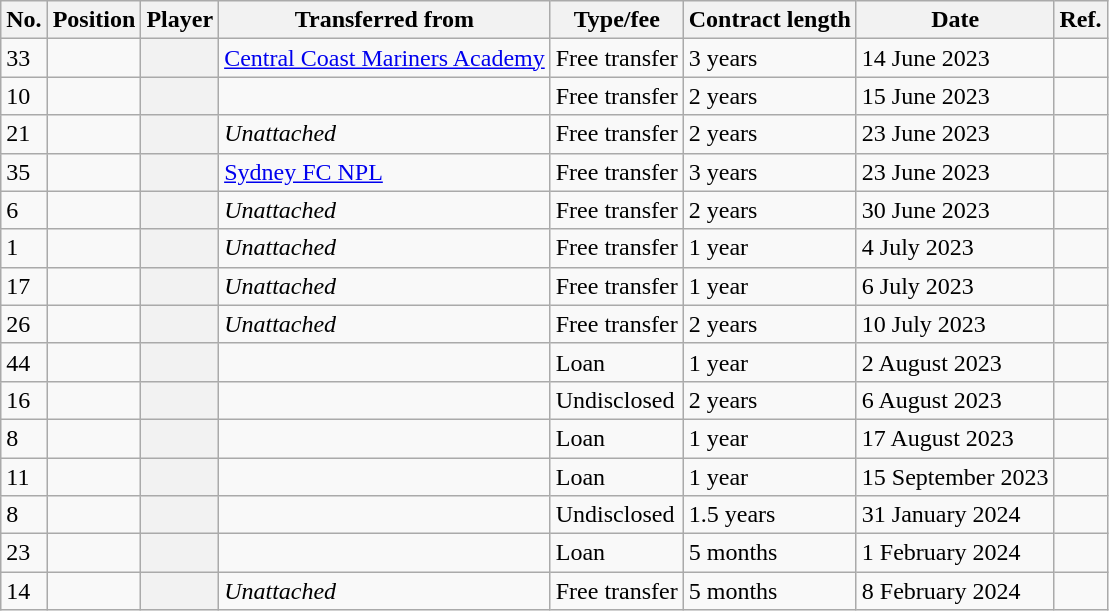<table class="wikitable plainrowheaders sortable" style="text-align:center; text-align:left">
<tr>
<th scope="col">No.</th>
<th scope="col">Position</th>
<th scope="col">Player</th>
<th scope="col">Transferred from</th>
<th scope="col">Type/fee</th>
<th scope="col">Contract length</th>
<th scope="col">Date</th>
<th class="unsortable" scope="col">Ref.</th>
</tr>
<tr>
<td>33</td>
<td></td>
<th scope="row"></th>
<td><a href='#'>Central Coast Mariners Academy</a></td>
<td>Free transfer</td>
<td>3 years</td>
<td>14 June 2023</td>
<td></td>
</tr>
<tr>
<td>10</td>
<td></td>
<th scope="row"></th>
<td></td>
<td>Free transfer</td>
<td>2 years</td>
<td>15 June 2023</td>
<td></td>
</tr>
<tr>
<td>21</td>
<td></td>
<th scope="row"></th>
<td><em>Unattached</em></td>
<td>Free transfer</td>
<td>2 years</td>
<td>23 June 2023</td>
<td></td>
</tr>
<tr>
<td>35</td>
<td></td>
<th scope="row"></th>
<td><a href='#'>Sydney FC NPL</a></td>
<td>Free transfer</td>
<td>3 years</td>
<td>23 June 2023</td>
<td></td>
</tr>
<tr>
<td>6</td>
<td></td>
<th scope="row"></th>
<td><em>Unattached</em></td>
<td>Free transfer</td>
<td>2 years</td>
<td>30 June 2023</td>
<td></td>
</tr>
<tr>
<td>1</td>
<td></td>
<th scope="row"></th>
<td><em>Unattached</em></td>
<td>Free transfer</td>
<td>1 year</td>
<td>4 July 2023</td>
<td></td>
</tr>
<tr>
<td>17</td>
<td></td>
<th scope="row"></th>
<td><em>Unattached</em></td>
<td>Free transfer</td>
<td>1 year</td>
<td>6 July 2023</td>
<td></td>
</tr>
<tr>
<td>26</td>
<td></td>
<th scope="row"></th>
<td><em>Unattached</em></td>
<td>Free transfer</td>
<td>2 years</td>
<td>10 July 2023</td>
<td></td>
</tr>
<tr>
<td>44</td>
<td></td>
<th scope="row"></th>
<td></td>
<td>Loan</td>
<td>1 year</td>
<td>2 August 2023</td>
<td></td>
</tr>
<tr>
<td>16</td>
<td></td>
<th scope="row"></th>
<td></td>
<td>Undisclosed</td>
<td>2 years</td>
<td>6 August 2023</td>
<td></td>
</tr>
<tr>
<td>8</td>
<td></td>
<th scope="row"></th>
<td></td>
<td>Loan</td>
<td>1 year</td>
<td>17 August 2023</td>
<td></td>
</tr>
<tr>
<td>11</td>
<td></td>
<th scope="row"></th>
<td></td>
<td>Loan</td>
<td>1 year</td>
<td>15 September 2023</td>
<td></td>
</tr>
<tr>
<td>8</td>
<td></td>
<th scope="row"></th>
<td></td>
<td>Undisclosed</td>
<td>1.5 years</td>
<td>31 January 2024</td>
<td></td>
</tr>
<tr>
<td>23</td>
<td></td>
<th scope="row"></th>
<td></td>
<td>Loan</td>
<td>5 months</td>
<td>1 February 2024</td>
<td></td>
</tr>
<tr>
<td>14</td>
<td></td>
<th scope="row"></th>
<td><em>Unattached</em></td>
<td>Free transfer</td>
<td>5 months</td>
<td>8 February 2024</td>
<td></td>
</tr>
</table>
